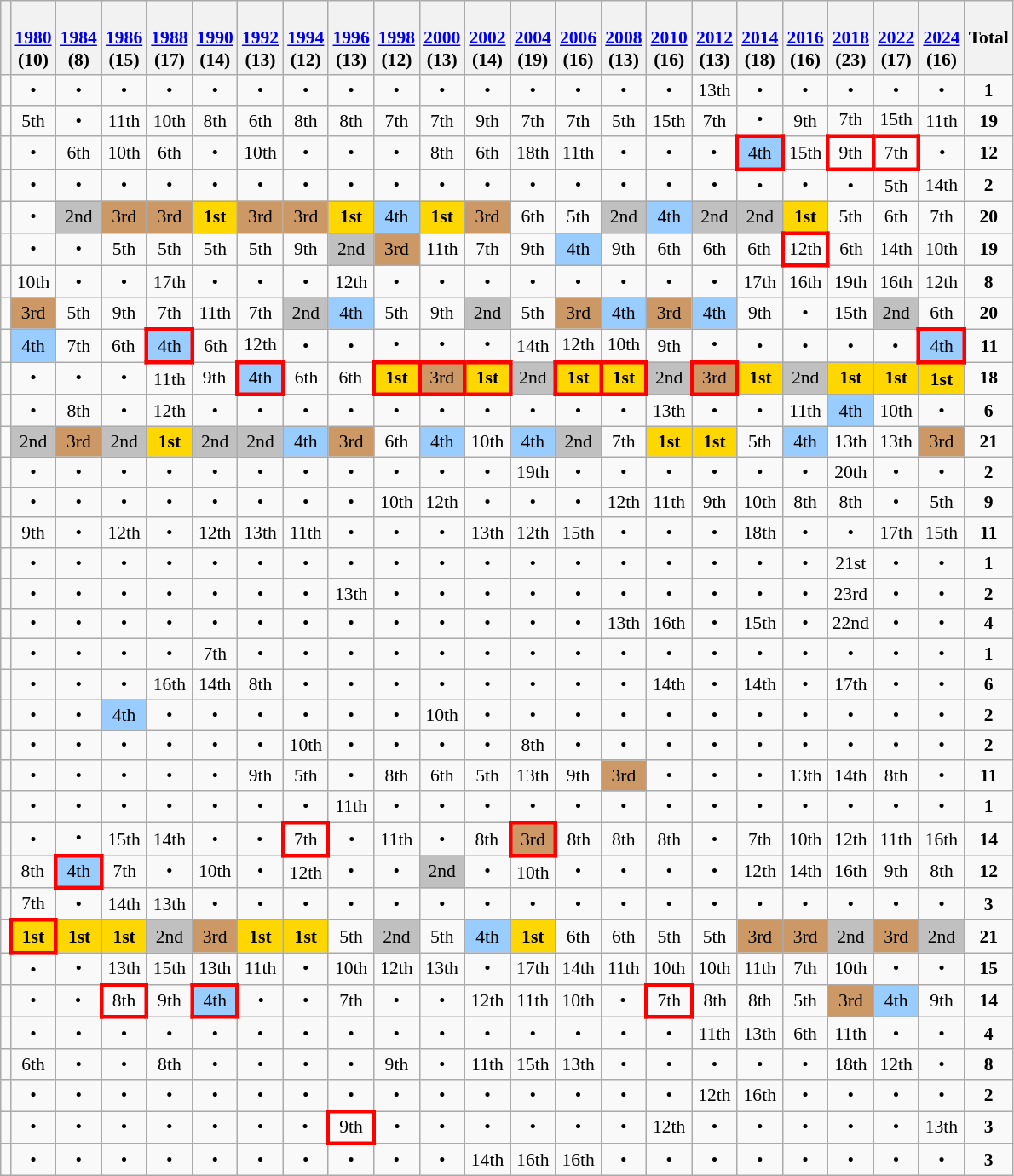<table class="wikitable" style="text-align:center; font-size:90%">
<tr>
<th></th>
<th><br><a href='#'>1980</a><br>(10)</th>
<th><br><a href='#'>1984</a><br>(8)</th>
<th><br><a href='#'>1986</a><br>(15)</th>
<th><br><a href='#'>1988</a><br>(17)</th>
<th><br><a href='#'>1990</a><br>(14)</th>
<th><br><a href='#'>1992</a><br>(13)</th>
<th><br><a href='#'>1994</a><br>(12)</th>
<th><br><a href='#'>1996</a><br>(13)</th>
<th><br><a href='#'>1998</a><br>(12)</th>
<th><br><a href='#'>2000</a><br>(13)</th>
<th><br><a href='#'>2002</a><br>(14)</th>
<th><br><a href='#'>2004</a><br>(19)</th>
<th><br><a href='#'>2006</a><br>(16)</th>
<th><br><a href='#'>2008</a><br>(13)</th>
<th><br><a href='#'>2010</a><br>(16)</th>
<th><br><a href='#'>2012</a><br>(13)</th>
<th><br><a href='#'>2014</a><br>(18)</th>
<th><br><a href='#'>2016</a><br>(16)</th>
<th><br><a href='#'>2018</a><br>(23)</th>
<th><br><a href='#'>2022</a><br>(17)</th>
<th><br><a href='#'>2024</a><br>(16)</th>
<th>Total</th>
</tr>
<tr>
<td align=left></td>
<td>•</td>
<td>•</td>
<td>•</td>
<td>•</td>
<td>•</td>
<td>•</td>
<td>•</td>
<td>•</td>
<td>•</td>
<td>•</td>
<td>•</td>
<td>•</td>
<td>•</td>
<td>•</td>
<td>•</td>
<td>13th</td>
<td>•</td>
<td>•</td>
<td>•</td>
<td>•</td>
<td>•</td>
<td><strong>1</strong></td>
</tr>
<tr>
<td align=left></td>
<td>5th</td>
<td>•</td>
<td>11th</td>
<td>10th</td>
<td>8th</td>
<td>6th</td>
<td>8th</td>
<td>8th</td>
<td>7th</td>
<td>7th</td>
<td>9th</td>
<td>7th</td>
<td>7th</td>
<td>5th</td>
<td>15th</td>
<td>7th</td>
<td>•</td>
<td>9th</td>
<td>7th</td>
<td>15th</td>
<td>11th</td>
<td><strong>19</strong></td>
</tr>
<tr>
<td align=left></td>
<td>•</td>
<td>6th</td>
<td>10th</td>
<td>6th</td>
<td>•</td>
<td>10th</td>
<td>•</td>
<td>•</td>
<td>•</td>
<td>8th</td>
<td>6th</td>
<td>18th</td>
<td>11th</td>
<td>•</td>
<td>•</td>
<td>•</td>
<td style="border:3px solid red" bgcolor=#9acdff>4th</td>
<td>15th</td>
<td style="border:3px solid red">9th</td>
<td style="border:3px solid red">7th</td>
<td>•</td>
<td><strong>12</strong></td>
</tr>
<tr>
<td align=left></td>
<td>•</td>
<td>•</td>
<td>•</td>
<td>•</td>
<td>•</td>
<td>•</td>
<td>•</td>
<td>•</td>
<td>•</td>
<td>•</td>
<td>•</td>
<td>•</td>
<td>•</td>
<td>•</td>
<td>•</td>
<td>•</td>
<td>•</td>
<td>•</td>
<td>•</td>
<td>5th</td>
<td>14th</td>
<td><strong>2</strong></td>
</tr>
<tr>
<td align=left></td>
<td>•</td>
<td bgcolor=silver>2nd</td>
<td bgcolor=#cc9966>3rd</td>
<td bgcolor=#cc9966>3rd</td>
<td bgcolor=gold><strong>1st</strong></td>
<td bgcolor=#cc9966>3rd</td>
<td bgcolor=#cc9966>3rd</td>
<td bgcolor=gold><strong>1st</strong></td>
<td bgcolor=#9acdff>4th</td>
<td bgcolor=gold><strong>1st</strong></td>
<td bgcolor=#cc9966>3rd</td>
<td>6th</td>
<td>5th</td>
<td bgcolor=silver>2nd</td>
<td bgcolor=#9acdff>4th</td>
<td bgcolor=silver>2nd</td>
<td bgcolor=silver>2nd</td>
<td bgcolor=gold><strong>1st</strong></td>
<td>5th</td>
<td>6th</td>
<td>7th</td>
<td><strong>20</strong></td>
</tr>
<tr>
<td align=left></td>
<td>•</td>
<td>•</td>
<td>5th</td>
<td>5th</td>
<td>5th</td>
<td>5th</td>
<td>9th</td>
<td bgcolor=silver>2nd</td>
<td bgcolor=#cc9966>3rd</td>
<td>11th</td>
<td>7th</td>
<td>9th</td>
<td bgcolor=#9acdff>4th</td>
<td>9th</td>
<td>6th</td>
<td>6th</td>
<td>6th</td>
<td style="border:3px solid red">12th</td>
<td>6th</td>
<td>14th</td>
<td>10th</td>
<td><strong>19</strong></td>
</tr>
<tr>
<td align=left></td>
<td>10th</td>
<td>•</td>
<td>•</td>
<td>17th</td>
<td>•</td>
<td>•</td>
<td>•</td>
<td>12th</td>
<td>•</td>
<td>•</td>
<td>•</td>
<td>•</td>
<td>•</td>
<td>•</td>
<td>•</td>
<td>•</td>
<td>17th</td>
<td>16th</td>
<td>19th</td>
<td>16th</td>
<td>12th</td>
<td><strong>8</strong></td>
</tr>
<tr>
<td align=left></td>
<td bgcolor=#cc9966>3rd</td>
<td>5th</td>
<td>9th</td>
<td>7th</td>
<td>11th</td>
<td>7th</td>
<td bgcolor=silver>2nd</td>
<td bgcolor=#9acdff>4th</td>
<td>5th</td>
<td>9th</td>
<td bgcolor=silver>2nd</td>
<td>5th</td>
<td bgcolor=#cc9966>3rd</td>
<td bgcolor=#9acdff>4th</td>
<td bgcolor=#cc9966>3rd</td>
<td bgcolor=#9acdff>4th</td>
<td>9th</td>
<td>•</td>
<td>15th</td>
<td bgcolor=silver>2nd</td>
<td>6th</td>
<td><strong>20</strong></td>
</tr>
<tr>
<td align=left></td>
<td bgcolor=#9acdff>4th</td>
<td>7th</td>
<td>6th</td>
<td style="border:3px solid red" bgcolor=#9acdff>4th</td>
<td>6th</td>
<td>12th</td>
<td>•</td>
<td>•</td>
<td>•</td>
<td>•</td>
<td>•</td>
<td>14th</td>
<td>12th</td>
<td>10th</td>
<td>9th</td>
<td>•</td>
<td>•</td>
<td>•</td>
<td>•</td>
<td>•</td>
<td style="border:3px solid red" bgcolor=#9acdff>4th</td>
<td><strong>11</strong></td>
</tr>
<tr>
<td align=left></td>
<td>•</td>
<td>•</td>
<td>•</td>
<td>11th</td>
<td>9th</td>
<td style="border:3px solid red" bgcolor=#9acdff>4th</td>
<td>6th</td>
<td>6th</td>
<td style="border:3px solid red" bgcolor=gold><strong>1st</strong></td>
<td style="border:3px solid red" bgcolor=#cc9966>3rd</td>
<td style="border:3px solid red" bgcolor=gold><strong>1st</strong></td>
<td bgcolor=silver>2nd</td>
<td style="border:3px solid red" bgcolor=gold><strong>1st</strong></td>
<td style="border:3px solid red" bgcolor=gold><strong>1st</strong></td>
<td bgcolor=silver>2nd</td>
<td style="border:3px solid red" bgcolor=#cc9966>3rd</td>
<td bgcolor=gold><strong>1st</strong></td>
<td bgcolor=silver>2nd</td>
<td bgcolor=gold><strong>1st</strong></td>
<td bgcolor=gold><strong>1st</strong></td>
<td bgcolor=gold><strong>1st</strong></td>
<td><strong>18</strong></td>
</tr>
<tr>
<td align=left></td>
<td>•</td>
<td>8th</td>
<td>•</td>
<td>12th</td>
<td>•</td>
<td>•</td>
<td>•</td>
<td>•</td>
<td>•</td>
<td>•</td>
<td>•</td>
<td>•</td>
<td>•</td>
<td>•</td>
<td>13th</td>
<td>•</td>
<td>•</td>
<td>11th</td>
<td bgcolor=#9acdff>4th</td>
<td>10th</td>
<td>•</td>
<td><strong>6</strong></td>
</tr>
<tr>
<td align=left></td>
<td bgcolor=silver>2nd</td>
<td bgcolor=#cc9966>3rd</td>
<td bgcolor=silver>2nd</td>
<td bgcolor=gold><strong>1st</strong></td>
<td bgcolor=silver>2nd</td>
<td bgcolor=silver>2nd</td>
<td bgcolor=#9acdff>4th</td>
<td bgcolor=#cc9966>3rd</td>
<td>6th</td>
<td bgcolor=#9acdff>4th</td>
<td>10th</td>
<td bgcolor=#9acdff>4th</td>
<td bgcolor=silver>2nd</td>
<td>7th</td>
<td bgcolor=gold><strong>1st</strong></td>
<td bgcolor=gold><strong>1st</strong></td>
<td>5th</td>
<td bgcolor=#9acdff>4th</td>
<td>13th</td>
<td>13th</td>
<td bgcolor=#cc9966>3rd</td>
<td><strong>21</strong></td>
</tr>
<tr>
<td align=left></td>
<td>•</td>
<td>•</td>
<td>•</td>
<td>•</td>
<td>•</td>
<td>•</td>
<td>•</td>
<td>•</td>
<td>•</td>
<td>•</td>
<td>•</td>
<td>19th</td>
<td>•</td>
<td>•</td>
<td>•</td>
<td>•</td>
<td>•</td>
<td>•</td>
<td>20th</td>
<td>•</td>
<td>•</td>
<td><strong>2</strong></td>
</tr>
<tr>
<td align=left></td>
<td>•</td>
<td>•</td>
<td>•</td>
<td>•</td>
<td>•</td>
<td>•</td>
<td>•</td>
<td>•</td>
<td>10th</td>
<td>12th</td>
<td>•</td>
<td>•</td>
<td>•</td>
<td>12th</td>
<td>11th</td>
<td>9th</td>
<td>10th</td>
<td>8th</td>
<td>8th</td>
<td>•</td>
<td>5th</td>
<td><strong>9</strong></td>
</tr>
<tr>
<td align=left></td>
<td>9th</td>
<td>•</td>
<td>12th</td>
<td>•</td>
<td>12th</td>
<td>13th</td>
<td>11th</td>
<td>•</td>
<td>•</td>
<td>•</td>
<td>13th</td>
<td>12th</td>
<td>15th</td>
<td>•</td>
<td>•</td>
<td>•</td>
<td>18th</td>
<td>•</td>
<td>•</td>
<td>17th</td>
<td>15th</td>
<td><strong>11</strong></td>
</tr>
<tr>
<td align=left></td>
<td>•</td>
<td>•</td>
<td>•</td>
<td>•</td>
<td>•</td>
<td>•</td>
<td>•</td>
<td>•</td>
<td>•</td>
<td>•</td>
<td>•</td>
<td>•</td>
<td>•</td>
<td>•</td>
<td>•</td>
<td>•</td>
<td>•</td>
<td>•</td>
<td>21st</td>
<td>•</td>
<td>•</td>
<td><strong>1</strong></td>
</tr>
<tr>
<td align=left></td>
<td>•</td>
<td>•</td>
<td>•</td>
<td>•</td>
<td>•</td>
<td>•</td>
<td>•</td>
<td>13th</td>
<td>•</td>
<td>•</td>
<td>•</td>
<td>•</td>
<td>•</td>
<td>•</td>
<td>•</td>
<td>•</td>
<td>•</td>
<td>•</td>
<td>23rd</td>
<td>•</td>
<td>•</td>
<td><strong>2</strong></td>
</tr>
<tr>
<td align=left></td>
<td>•</td>
<td>•</td>
<td>•</td>
<td>•</td>
<td>•</td>
<td>•</td>
<td>•</td>
<td>•</td>
<td>•</td>
<td>•</td>
<td>•</td>
<td>•</td>
<td>•</td>
<td>13th</td>
<td>16th</td>
<td>•</td>
<td>15th</td>
<td>•</td>
<td>22nd</td>
<td>•</td>
<td>•</td>
<td><strong>4</strong></td>
</tr>
<tr>
<td align=left></td>
<td>•</td>
<td>•</td>
<td>•</td>
<td>•</td>
<td>7th</td>
<td>•</td>
<td>•</td>
<td>•</td>
<td>•</td>
<td>•</td>
<td>•</td>
<td>•</td>
<td>•</td>
<td>•</td>
<td>•</td>
<td>•</td>
<td>•</td>
<td>•</td>
<td>•</td>
<td>•</td>
<td>•</td>
<td><strong>1</strong></td>
</tr>
<tr>
<td align=left></td>
<td>•</td>
<td>•</td>
<td>•</td>
<td>16th</td>
<td>14th</td>
<td>8th</td>
<td>•</td>
<td>•</td>
<td>•</td>
<td>•</td>
<td>•</td>
<td>•</td>
<td>•</td>
<td>•</td>
<td>14th</td>
<td>•</td>
<td>14th</td>
<td>•</td>
<td>17th</td>
<td>•</td>
<td>•</td>
<td><strong>6</strong></td>
</tr>
<tr>
<td align=left></td>
<td>•</td>
<td>•</td>
<td bgcolor=#9acdff>4th</td>
<td>•</td>
<td>•</td>
<td>•</td>
<td>•</td>
<td>•</td>
<td>•</td>
<td>10th</td>
<td>•</td>
<td>•</td>
<td>•</td>
<td>•</td>
<td>•</td>
<td>•</td>
<td>•</td>
<td>•</td>
<td>•</td>
<td>•</td>
<td>•</td>
<td><strong>2</strong></td>
</tr>
<tr>
<td align=left></td>
<td>•</td>
<td>•</td>
<td>•</td>
<td>•</td>
<td>•</td>
<td>•</td>
<td>10th</td>
<td>•</td>
<td>•</td>
<td>•</td>
<td>•</td>
<td>8th</td>
<td>•</td>
<td>•</td>
<td>•</td>
<td>•</td>
<td>•</td>
<td>•</td>
<td>•</td>
<td>•</td>
<td>•</td>
<td><strong>2</strong></td>
</tr>
<tr>
<td align=left></td>
<td>•</td>
<td>•</td>
<td>•</td>
<td>•</td>
<td>•</td>
<td>9th</td>
<td>5th</td>
<td>•</td>
<td>8th</td>
<td>6th</td>
<td>5th</td>
<td>13th</td>
<td>9th</td>
<td bgcolor=#cc9966>3rd</td>
<td>•</td>
<td>•</td>
<td>•</td>
<td>13th</td>
<td>14th</td>
<td>8th</td>
<td>•</td>
<td><strong>11</strong></td>
</tr>
<tr>
<td align=left></td>
<td>•</td>
<td>•</td>
<td>•</td>
<td>•</td>
<td>•</td>
<td>•</td>
<td>•</td>
<td>11th</td>
<td>•</td>
<td>•</td>
<td>•</td>
<td>•</td>
<td>•</td>
<td>•</td>
<td>•</td>
<td>•</td>
<td>•</td>
<td>•</td>
<td>•</td>
<td>•</td>
<td>•</td>
<td><strong>1</strong></td>
</tr>
<tr>
<td align=left></td>
<td>•</td>
<td>•</td>
<td>15th</td>
<td>14th</td>
<td>•</td>
<td>•</td>
<td style="border:3px solid red">7th</td>
<td>•</td>
<td>11th</td>
<td>•</td>
<td>8th</td>
<td style="border:3px solid red" bgcolor=#cc9966>3rd</td>
<td>8th</td>
<td>8th</td>
<td>8th</td>
<td>•</td>
<td>7th</td>
<td>10th</td>
<td>12th</td>
<td>11th</td>
<td>16th</td>
<td><strong>14</strong></td>
</tr>
<tr>
<td align=left></td>
<td>8th</td>
<td style="border:3px solid red" bgcolor=#9acdff>4th</td>
<td>7th</td>
<td>•</td>
<td>10th</td>
<td>•</td>
<td>12th</td>
<td>•</td>
<td>•</td>
<td bgcolor=silver>2nd</td>
<td>•</td>
<td>10th</td>
<td>•</td>
<td>•</td>
<td>•</td>
<td>•</td>
<td>12th</td>
<td>14th</td>
<td>16th</td>
<td>9th</td>
<td>8th</td>
<td><strong>12</strong></td>
</tr>
<tr>
<td align=left></td>
<td>7th</td>
<td>•</td>
<td>14th</td>
<td>13th</td>
<td>•</td>
<td>•</td>
<td>•</td>
<td>•</td>
<td>•</td>
<td>•</td>
<td>•</td>
<td>•</td>
<td>•</td>
<td>•</td>
<td>•</td>
<td>•</td>
<td>•</td>
<td>•</td>
<td>•</td>
<td>•</td>
<td>•</td>
<td><strong>3</strong></td>
</tr>
<tr>
<td align=left></td>
<td style="border:3px solid red" bgcolor=gold><strong>1st</strong></td>
<td bgcolor=gold><strong>1st</strong></td>
<td bgcolor=gold><strong>1st</strong></td>
<td bgcolor=silver>2nd</td>
<td bgcolor=#cc9966>3rd</td>
<td bgcolor=gold><strong>1st</strong></td>
<td bgcolor=gold><strong>1st</strong></td>
<td>5th</td>
<td bgcolor=silver>2nd</td>
<td>5th</td>
<td bgcolor=#9acdff>4th</td>
<td bgcolor=gold><strong>1st</strong></td>
<td>6th</td>
<td>6th</td>
<td>5th</td>
<td>5th</td>
<td bgcolor=#cc9966>3rd</td>
<td bgcolor=#cc9966>3rd</td>
<td bgcolor=silver>2nd</td>
<td bgcolor=#cc9966>3rd</td>
<td bgcolor=silver>2nd</td>
<td><strong>21</strong></td>
</tr>
<tr>
<td align=left></td>
<td>•</td>
<td>•</td>
<td>13th</td>
<td>15th</td>
<td>13th</td>
<td>11th</td>
<td>•</td>
<td>10th</td>
<td>12th</td>
<td>13th</td>
<td>•</td>
<td>17th</td>
<td>14th</td>
<td>11th</td>
<td>10th</td>
<td>10th</td>
<td>11th</td>
<td>7th</td>
<td>10th</td>
<td>•</td>
<td>•</td>
<td><strong>15</strong></td>
</tr>
<tr>
<td align=left></td>
<td>•</td>
<td>•</td>
<td style="border:3px solid red">8th</td>
<td>9th</td>
<td style="border:3px solid red" bgcolor=#9acdff>4th</td>
<td>•</td>
<td>•</td>
<td>7th</td>
<td>•</td>
<td>•</td>
<td>12th</td>
<td>11th</td>
<td>10th</td>
<td>•</td>
<td style="border:3px solid red">7th</td>
<td>8th</td>
<td>8th</td>
<td>5th</td>
<td bgcolor=#cc9966>3rd</td>
<td bgcolor=#9acdff>4th</td>
<td>9th</td>
<td><strong>14</strong></td>
</tr>
<tr>
<td align=left></td>
<td>•</td>
<td>•</td>
<td>•</td>
<td>•</td>
<td>•</td>
<td>•</td>
<td>•</td>
<td>•</td>
<td>•</td>
<td>•</td>
<td>•</td>
<td>•</td>
<td>•</td>
<td>•</td>
<td>•</td>
<td>11th</td>
<td>13th</td>
<td>6th</td>
<td>11th</td>
<td>•</td>
<td>•</td>
<td><strong>4</strong></td>
</tr>
<tr>
<td align=left></td>
<td>6th</td>
<td>•</td>
<td>•</td>
<td>8th</td>
<td>•</td>
<td>•</td>
<td>•</td>
<td>•</td>
<td>9th</td>
<td>•</td>
<td>11th</td>
<td>15th</td>
<td>13th</td>
<td>•</td>
<td>•</td>
<td>•</td>
<td>•</td>
<td>•</td>
<td>18th</td>
<td>12th</td>
<td>•</td>
<td><strong>8</strong></td>
</tr>
<tr>
<td align=left></td>
<td>•</td>
<td>•</td>
<td>•</td>
<td>•</td>
<td>•</td>
<td>•</td>
<td>•</td>
<td>•</td>
<td>•</td>
<td>•</td>
<td>•</td>
<td>•</td>
<td>•</td>
<td>•</td>
<td>•</td>
<td>12th</td>
<td>16th</td>
<td>•</td>
<td>•</td>
<td>•</td>
<td>•</td>
<td><strong>2</strong></td>
</tr>
<tr>
<td align=left></td>
<td>•</td>
<td>•</td>
<td>•</td>
<td>•</td>
<td>•</td>
<td>•</td>
<td>•</td>
<td style="border:3px solid red">9th</td>
<td>•</td>
<td>•</td>
<td>•</td>
<td>•</td>
<td>•</td>
<td>•</td>
<td>12th</td>
<td>•</td>
<td>•</td>
<td>•</td>
<td>•</td>
<td>•</td>
<td>13th</td>
<td><strong>3</strong></td>
</tr>
<tr>
<td align=left></td>
<td>•</td>
<td>•</td>
<td>•</td>
<td>•</td>
<td>•</td>
<td>•</td>
<td>•</td>
<td>•</td>
<td>•</td>
<td>•</td>
<td>14th</td>
<td>16th</td>
<td>16th</td>
<td>•</td>
<td>•</td>
<td>•</td>
<td>•</td>
<td>•</td>
<td>•</td>
<td>•</td>
<td>•</td>
<td><strong>3</strong></td>
</tr>
</table>
